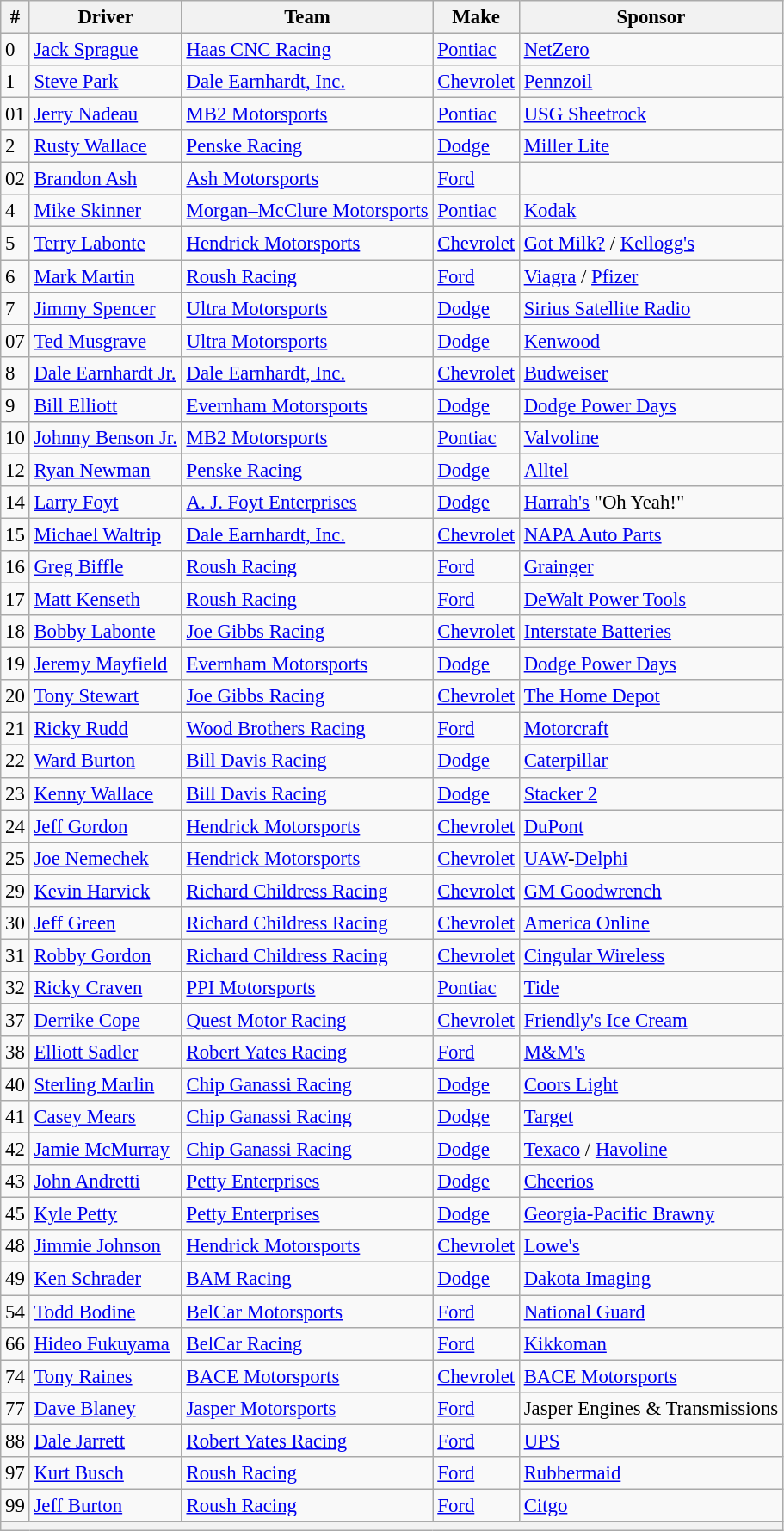<table class="wikitable" style="font-size:95%">
<tr>
<th>#</th>
<th>Driver</th>
<th>Team</th>
<th>Make</th>
<th>Sponsor</th>
</tr>
<tr>
<td>0</td>
<td><a href='#'>Jack Sprague</a></td>
<td><a href='#'>Haas CNC Racing</a></td>
<td><a href='#'>Pontiac</a></td>
<td><a href='#'>NetZero</a></td>
</tr>
<tr>
<td>1</td>
<td><a href='#'>Steve Park</a></td>
<td><a href='#'>Dale Earnhardt, Inc.</a></td>
<td><a href='#'>Chevrolet</a></td>
<td><a href='#'>Pennzoil</a></td>
</tr>
<tr>
<td>01</td>
<td><a href='#'>Jerry Nadeau</a></td>
<td><a href='#'>MB2 Motorsports</a></td>
<td><a href='#'>Pontiac</a></td>
<td><a href='#'>USG Sheetrock</a></td>
</tr>
<tr>
<td>2</td>
<td><a href='#'>Rusty Wallace</a></td>
<td><a href='#'>Penske Racing</a></td>
<td><a href='#'>Dodge</a></td>
<td><a href='#'>Miller Lite</a></td>
</tr>
<tr>
<td>02</td>
<td><a href='#'>Brandon Ash</a></td>
<td><a href='#'>Ash Motorsports</a></td>
<td><a href='#'>Ford</a></td>
<td></td>
</tr>
<tr>
<td>4</td>
<td><a href='#'>Mike Skinner</a></td>
<td><a href='#'>Morgan–McClure Motorsports</a></td>
<td><a href='#'>Pontiac</a></td>
<td><a href='#'>Kodak</a></td>
</tr>
<tr>
<td>5</td>
<td><a href='#'>Terry Labonte</a></td>
<td><a href='#'>Hendrick Motorsports</a></td>
<td><a href='#'>Chevrolet</a></td>
<td><a href='#'>Got Milk?</a> / <a href='#'>Kellogg's</a></td>
</tr>
<tr>
<td>6</td>
<td><a href='#'>Mark Martin</a></td>
<td><a href='#'>Roush Racing</a></td>
<td><a href='#'>Ford</a></td>
<td><a href='#'>Viagra</a> / <a href='#'>Pfizer</a></td>
</tr>
<tr>
<td>7</td>
<td><a href='#'>Jimmy Spencer</a></td>
<td><a href='#'>Ultra Motorsports</a></td>
<td><a href='#'>Dodge</a></td>
<td><a href='#'>Sirius Satellite Radio</a></td>
</tr>
<tr>
<td>07</td>
<td><a href='#'>Ted Musgrave</a></td>
<td><a href='#'>Ultra Motorsports</a></td>
<td><a href='#'>Dodge</a></td>
<td><a href='#'>Kenwood</a></td>
</tr>
<tr>
<td>8</td>
<td><a href='#'>Dale Earnhardt Jr.</a></td>
<td><a href='#'>Dale Earnhardt, Inc.</a></td>
<td><a href='#'>Chevrolet</a></td>
<td><a href='#'>Budweiser</a></td>
</tr>
<tr>
<td>9</td>
<td><a href='#'>Bill Elliott</a></td>
<td><a href='#'>Evernham Motorsports</a></td>
<td><a href='#'>Dodge</a></td>
<td><a href='#'>Dodge Power Days</a></td>
</tr>
<tr>
<td>10</td>
<td><a href='#'>Johnny Benson Jr.</a></td>
<td><a href='#'>MB2 Motorsports</a></td>
<td><a href='#'>Pontiac</a></td>
<td><a href='#'>Valvoline</a></td>
</tr>
<tr>
<td>12</td>
<td><a href='#'>Ryan Newman</a></td>
<td><a href='#'>Penske Racing</a></td>
<td><a href='#'>Dodge</a></td>
<td><a href='#'>Alltel</a></td>
</tr>
<tr>
<td>14</td>
<td><a href='#'>Larry Foyt</a></td>
<td><a href='#'>A. J. Foyt Enterprises</a></td>
<td><a href='#'>Dodge</a></td>
<td><a href='#'>Harrah's</a> "Oh Yeah!"</td>
</tr>
<tr>
<td>15</td>
<td><a href='#'>Michael Waltrip</a></td>
<td><a href='#'>Dale Earnhardt, Inc.</a></td>
<td><a href='#'>Chevrolet</a></td>
<td><a href='#'>NAPA Auto Parts</a></td>
</tr>
<tr>
<td>16</td>
<td><a href='#'>Greg Biffle</a></td>
<td><a href='#'>Roush Racing</a></td>
<td><a href='#'>Ford</a></td>
<td><a href='#'>Grainger</a></td>
</tr>
<tr>
<td>17</td>
<td><a href='#'>Matt Kenseth</a></td>
<td><a href='#'>Roush Racing</a></td>
<td><a href='#'>Ford</a></td>
<td><a href='#'>DeWalt Power Tools</a></td>
</tr>
<tr>
<td>18</td>
<td><a href='#'>Bobby Labonte</a></td>
<td><a href='#'>Joe Gibbs Racing</a></td>
<td><a href='#'>Chevrolet</a></td>
<td><a href='#'>Interstate Batteries</a></td>
</tr>
<tr>
<td>19</td>
<td><a href='#'>Jeremy Mayfield</a></td>
<td><a href='#'>Evernham Motorsports</a></td>
<td><a href='#'>Dodge</a></td>
<td><a href='#'>Dodge Power Days</a></td>
</tr>
<tr>
<td>20</td>
<td><a href='#'>Tony Stewart</a></td>
<td><a href='#'>Joe Gibbs Racing</a></td>
<td><a href='#'>Chevrolet</a></td>
<td><a href='#'>The Home Depot</a></td>
</tr>
<tr>
<td>21</td>
<td><a href='#'>Ricky Rudd</a></td>
<td><a href='#'>Wood Brothers Racing</a></td>
<td><a href='#'>Ford</a></td>
<td><a href='#'>Motorcraft</a></td>
</tr>
<tr>
<td>22</td>
<td><a href='#'>Ward Burton</a></td>
<td><a href='#'>Bill Davis Racing</a></td>
<td><a href='#'>Dodge</a></td>
<td><a href='#'>Caterpillar</a></td>
</tr>
<tr>
<td>23</td>
<td><a href='#'>Kenny Wallace</a></td>
<td><a href='#'>Bill Davis Racing</a></td>
<td><a href='#'>Dodge</a></td>
<td><a href='#'>Stacker 2</a></td>
</tr>
<tr>
<td>24</td>
<td><a href='#'>Jeff Gordon</a></td>
<td><a href='#'>Hendrick Motorsports</a></td>
<td><a href='#'>Chevrolet</a></td>
<td><a href='#'>DuPont</a></td>
</tr>
<tr>
<td>25</td>
<td><a href='#'>Joe Nemechek</a></td>
<td><a href='#'>Hendrick Motorsports</a></td>
<td><a href='#'>Chevrolet</a></td>
<td><a href='#'>UAW</a>-<a href='#'>Delphi</a></td>
</tr>
<tr>
<td>29</td>
<td><a href='#'>Kevin Harvick</a></td>
<td><a href='#'>Richard Childress Racing</a></td>
<td><a href='#'>Chevrolet</a></td>
<td><a href='#'>GM Goodwrench</a></td>
</tr>
<tr>
<td>30</td>
<td><a href='#'>Jeff Green</a></td>
<td><a href='#'>Richard Childress Racing</a></td>
<td><a href='#'>Chevrolet</a></td>
<td><a href='#'>America Online</a></td>
</tr>
<tr>
<td>31</td>
<td><a href='#'>Robby Gordon</a></td>
<td><a href='#'>Richard Childress Racing</a></td>
<td><a href='#'>Chevrolet</a></td>
<td><a href='#'>Cingular Wireless</a></td>
</tr>
<tr>
<td>32</td>
<td><a href='#'>Ricky Craven</a></td>
<td><a href='#'>PPI Motorsports</a></td>
<td><a href='#'>Pontiac</a></td>
<td><a href='#'>Tide</a></td>
</tr>
<tr>
<td>37</td>
<td><a href='#'>Derrike Cope</a></td>
<td><a href='#'>Quest Motor Racing</a></td>
<td><a href='#'>Chevrolet</a></td>
<td><a href='#'>Friendly's Ice Cream</a></td>
</tr>
<tr>
<td>38</td>
<td><a href='#'>Elliott Sadler</a></td>
<td><a href='#'>Robert Yates Racing</a></td>
<td><a href='#'>Ford</a></td>
<td><a href='#'>M&M's</a></td>
</tr>
<tr>
<td>40</td>
<td><a href='#'>Sterling Marlin</a></td>
<td><a href='#'>Chip Ganassi Racing</a></td>
<td><a href='#'>Dodge</a></td>
<td><a href='#'>Coors Light</a></td>
</tr>
<tr>
<td>41</td>
<td><a href='#'>Casey Mears</a></td>
<td><a href='#'>Chip Ganassi Racing</a></td>
<td><a href='#'>Dodge</a></td>
<td><a href='#'>Target</a></td>
</tr>
<tr>
<td>42</td>
<td><a href='#'>Jamie McMurray</a></td>
<td><a href='#'>Chip Ganassi Racing</a></td>
<td><a href='#'>Dodge</a></td>
<td><a href='#'>Texaco</a> / <a href='#'>Havoline</a></td>
</tr>
<tr>
<td>43</td>
<td><a href='#'>John Andretti</a></td>
<td><a href='#'>Petty Enterprises</a></td>
<td><a href='#'>Dodge</a></td>
<td><a href='#'>Cheerios</a></td>
</tr>
<tr>
<td>45</td>
<td><a href='#'>Kyle Petty</a></td>
<td><a href='#'>Petty Enterprises</a></td>
<td><a href='#'>Dodge</a></td>
<td><a href='#'>Georgia-Pacific Brawny</a></td>
</tr>
<tr>
<td>48</td>
<td><a href='#'>Jimmie Johnson</a></td>
<td><a href='#'>Hendrick Motorsports</a></td>
<td><a href='#'>Chevrolet</a></td>
<td><a href='#'>Lowe's</a></td>
</tr>
<tr>
<td>49</td>
<td><a href='#'>Ken Schrader</a></td>
<td><a href='#'>BAM Racing</a></td>
<td><a href='#'>Dodge</a></td>
<td><a href='#'>Dakota Imaging</a></td>
</tr>
<tr>
<td>54</td>
<td><a href='#'>Todd Bodine</a></td>
<td><a href='#'>BelCar Motorsports</a></td>
<td><a href='#'>Ford</a></td>
<td><a href='#'>National Guard</a></td>
</tr>
<tr>
<td>66</td>
<td><a href='#'>Hideo Fukuyama</a></td>
<td><a href='#'>BelCar Racing</a></td>
<td><a href='#'>Ford</a></td>
<td><a href='#'>Kikkoman</a></td>
</tr>
<tr>
<td>74</td>
<td><a href='#'>Tony Raines</a></td>
<td><a href='#'>BACE Motorsports</a></td>
<td><a href='#'>Chevrolet</a></td>
<td><a href='#'>BACE Motorsports</a></td>
</tr>
<tr>
<td>77</td>
<td><a href='#'>Dave Blaney</a></td>
<td><a href='#'>Jasper Motorsports</a></td>
<td><a href='#'>Ford</a></td>
<td>Jasper Engines & Transmissions</td>
</tr>
<tr>
<td>88</td>
<td><a href='#'>Dale Jarrett</a></td>
<td><a href='#'>Robert Yates Racing</a></td>
<td><a href='#'>Ford</a></td>
<td><a href='#'>UPS</a></td>
</tr>
<tr>
<td>97</td>
<td><a href='#'>Kurt Busch</a></td>
<td><a href='#'>Roush Racing</a></td>
<td><a href='#'>Ford</a></td>
<td><a href='#'>Rubbermaid</a></td>
</tr>
<tr>
<td>99</td>
<td><a href='#'>Jeff Burton</a></td>
<td><a href='#'>Roush Racing</a></td>
<td><a href='#'>Ford</a></td>
<td><a href='#'>Citgo</a></td>
</tr>
<tr>
<th colspan="5"></th>
</tr>
</table>
